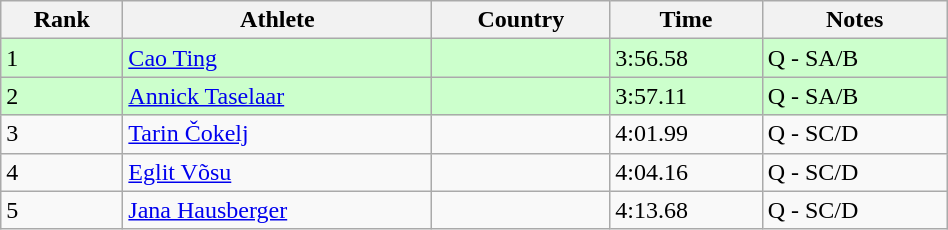<table class="wikitable" width=50%>
<tr>
<th>Rank</th>
<th>Athlete</th>
<th>Country</th>
<th>Time</th>
<th>Notes</th>
</tr>
<tr bgcolor=ccffcc>
<td>1</td>
<td><a href='#'>Cao Ting</a></td>
<td></td>
<td>3:56.58</td>
<td>Q - SA/B</td>
</tr>
<tr bgcolor=ccffcc>
<td>2</td>
<td><a href='#'>Annick Taselaar</a></td>
<td></td>
<td>3:57.11</td>
<td>Q - SA/B</td>
</tr>
<tr>
<td>3</td>
<td><a href='#'>Tarin Čokelj</a></td>
<td></td>
<td>4:01.99</td>
<td>Q - SC/D</td>
</tr>
<tr>
<td>4</td>
<td><a href='#'>Eglit Võsu</a></td>
<td></td>
<td>4:04.16</td>
<td>Q - SC/D</td>
</tr>
<tr>
<td>5</td>
<td><a href='#'>Jana Hausberger</a></td>
<td></td>
<td>4:13.68</td>
<td>Q - SC/D</td>
</tr>
</table>
